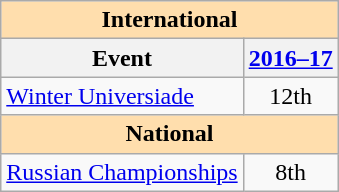<table class="wikitable" style="text-align:center">
<tr>
<th style="background-color: #ffdead; " colspan=2 align=center>International</th>
</tr>
<tr>
<th>Event</th>
<th><a href='#'>2016–17</a></th>
</tr>
<tr>
<td align=left><a href='#'>Winter Universiade</a></td>
<td>12th</td>
</tr>
<tr>
<th style="background-color: #ffdead; " colspan=2 align=center>National</th>
</tr>
<tr>
<td align=left><a href='#'>Russian Championships</a></td>
<td>8th</td>
</tr>
</table>
